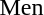<table>
<tr>
<td>Men</td>
<td></td>
<td></td>
<td></td>
</tr>
</table>
